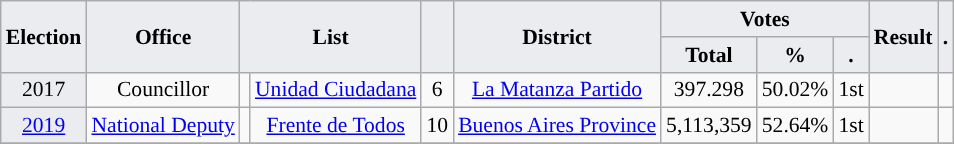<table class="wikitable" style="font-size:90%; text-align:center;">
<tr>
<th style="background-color:#EAECF0;" rowspan=2>Election</th>
<th style="background-color:#EAECF0;" rowspan=2>Office</th>
<th style="background-color:#EAECF0;" colspan=2 rowspan=2>List</th>
<th style="background-color:#EAECF0;" rowspan=2></th>
<th style="background-color:#EAECF0;" rowspan=2>District</th>
<th style="background-color:#EAECF0;" colspan=3>Votes</th>
<th style="background-color:#EAECF0;" rowspan=2>Result</th>
<th style="background-color:#EAECF0;" rowspan=2>.</th>
</tr>
<tr>
<th style="background-color:#EAECF0;">Total</th>
<th style="background-color:#EAECF0;">%</th>
<th style="background-color:#EAECF0;">.</th>
</tr>
<tr>
<td style="background-color:#EAECF0;">2017</td>
<td>Councillor</td>
<td style="background-color:"></td>
<td><a href='#'>Unidad Ciudadana</a></td>
<td>6</td>
<td><a href='#'>La Matanza Partido</a></td>
<td>397.298</td>
<td>50.02%</td>
<td>1st</td>
<td></td>
<td></td>
</tr>
<tr>
<td style="background-color:#EAECF0;"><a href='#'>2019</a></td>
<td><a href='#'>National Deputy</a></td>
<td style="background-color:"></td>
<td><a href='#'>Frente de Todos</a></td>
<td>10</td>
<td><a href='#'>Buenos Aires Province</a></td>
<td>5,113,359</td>
<td>52.64%</td>
<td>1st</td>
<td></td>
<td></td>
</tr>
<tr>
</tr>
</table>
